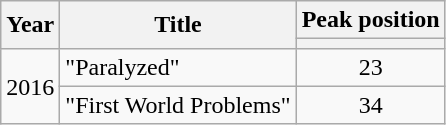<table class="wikitable" style="text-align:center;">
<tr>
<th rowspan="2">Year</th>
<th rowspan="2">Title</th>
<th colspan="2">Peak position</th>
</tr>
<tr style="font-size:smaller;">
<th></th>
</tr>
<tr>
<td rowspan="2">2016</td>
<td align="left">"Paralyzed"</td>
<td>23</td>
</tr>
<tr>
<td align="left">"First World Problems"</td>
<td>34</td>
</tr>
</table>
